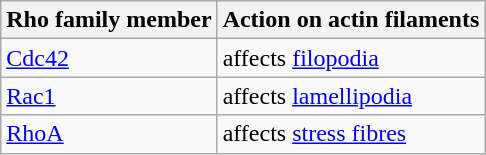<table class="wikitable">
<tr>
<th>Rho family member</th>
<th>Action on actin filaments</th>
</tr>
<tr>
<td><a href='#'>Cdc42</a></td>
<td>affects <a href='#'>filopodia</a></td>
</tr>
<tr>
<td><a href='#'>Rac1</a></td>
<td>affects <a href='#'>lamellipodia</a></td>
</tr>
<tr>
<td><a href='#'>RhoA</a></td>
<td>affects <a href='#'>stress fibres</a></td>
</tr>
</table>
